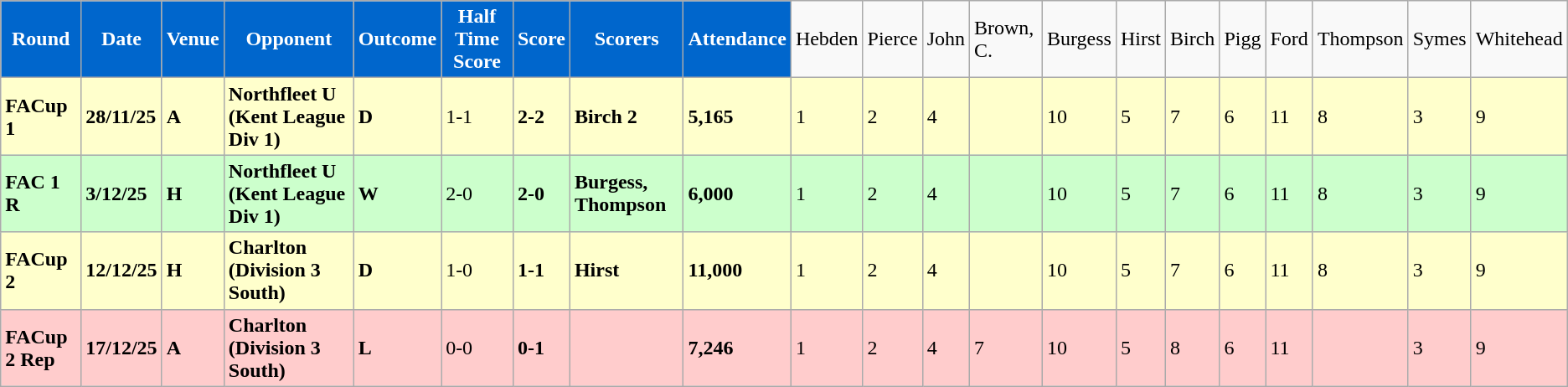<table class="wikitable">
<tr>
<td style="background:#0066CC; color:#FFFFFF; text-align:center;"><strong>Round</strong></td>
<td style="background:#0066CC; color:#FFFFFF; text-align:center;"><strong>Date</strong></td>
<td style="background:#0066CC; color:#FFFFFF; text-align:center;"><strong>Venue</strong></td>
<td style="background:#0066CC; color:#FFFFFF; text-align:center;"><strong>Opponent</strong></td>
<td style="background:#0066CC; color:#FFFFFF; text-align:center;"><strong>Outcome</strong></td>
<td style="background:#0066CC; color:#FFFFFF; text-align:center;"><strong>Half Time Score</strong></td>
<td style="background:#0066CC; color:#FFFFFF; text-align:center;"><strong>Score</strong></td>
<td style="background:#0066CC; color:#FFFFFF; text-align:center;"><strong>Scorers</strong></td>
<td style="background:#0066CC; color:#FFFFFF; text-align:center;"><strong>Attendance</strong></td>
<td>Hebden</td>
<td>Pierce</td>
<td>John</td>
<td>Brown, C.</td>
<td>Burgess</td>
<td>Hirst</td>
<td>Birch</td>
<td>Pigg</td>
<td>Ford</td>
<td>Thompson</td>
<td>Symes</td>
<td>Whitehead</td>
</tr>
<tr bgcolor="#FFFFCC">
<td><strong>FACup 1</strong></td>
<td><strong>28/11/25</strong></td>
<td><strong>A</strong></td>
<td><strong>Northfleet U (Kent League Div 1)</strong></td>
<td><strong>D</strong></td>
<td>1-1</td>
<td><strong>2-2</strong></td>
<td><strong>Birch 2</strong></td>
<td><strong>5,165</strong></td>
<td>1</td>
<td>2</td>
<td>4</td>
<td></td>
<td>10</td>
<td>5</td>
<td>7</td>
<td>6</td>
<td>11</td>
<td>8</td>
<td>3</td>
<td>9</td>
</tr>
<tr bgcolor="#CCFFCC">
<td><strong>FAC 1 R</strong></td>
<td><strong>3/12/25</strong></td>
<td><strong>H</strong></td>
<td><strong>Northfleet U (Kent League Div 1)</strong></td>
<td><strong>W</strong></td>
<td>2-0</td>
<td><strong>2-0</strong></td>
<td><strong>Burgess, Thompson</strong></td>
<td><strong>6,000</strong></td>
<td>1</td>
<td>2</td>
<td>4</td>
<td></td>
<td>10</td>
<td>5</td>
<td>7</td>
<td>6</td>
<td>11</td>
<td>8</td>
<td>3</td>
<td>9</td>
</tr>
<tr bgcolor="#FFFFCC">
<td><strong>FACup 2</strong></td>
<td><strong>12/12/25</strong></td>
<td><strong>H</strong></td>
<td><strong>Charlton (Division 3 South)</strong></td>
<td><strong>D</strong></td>
<td>1-0</td>
<td><strong>1-1</strong></td>
<td><strong>Hirst</strong></td>
<td><strong>11,000</strong></td>
<td>1</td>
<td>2</td>
<td>4</td>
<td></td>
<td>10</td>
<td>5</td>
<td>7</td>
<td>6</td>
<td>11</td>
<td>8</td>
<td>3</td>
<td>9</td>
</tr>
<tr bgcolor="#FFCCCC">
<td><strong>FACup 2 Rep</strong></td>
<td><strong>17/12/25</strong></td>
<td><strong>A</strong></td>
<td><strong>Charlton (Division 3 South)</strong></td>
<td><strong>L</strong></td>
<td>0-0</td>
<td><strong>0-1</strong></td>
<td></td>
<td><strong>7,246</strong></td>
<td>1</td>
<td>2</td>
<td>4</td>
<td>7</td>
<td>10</td>
<td>5</td>
<td>8</td>
<td>6</td>
<td>11</td>
<td></td>
<td>3</td>
<td>9</td>
</tr>
</table>
